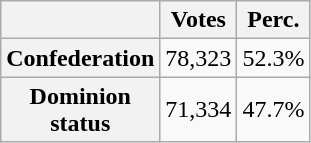<table class="wikitable">
<tr>
<th width="3"></th>
<th>Votes</th>
<th>Perc.</th>
</tr>
<tr>
<th>Confederation</th>
<td align="right">78,323</td>
<td align="right">52.3%</td>
</tr>
<tr>
<th>Dominion status</th>
<td align="right">71,334</td>
<td align="right">47.7%</td>
</tr>
</table>
